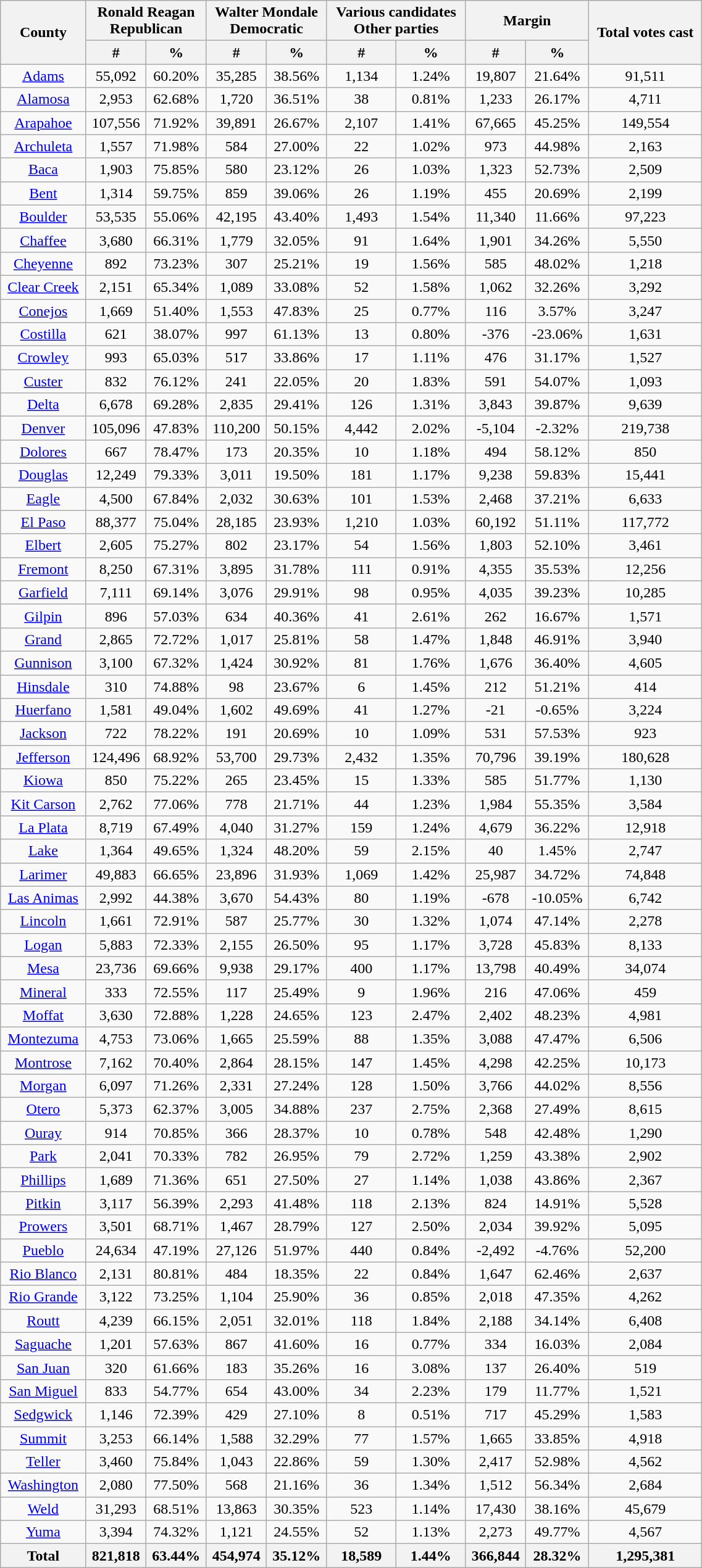<table width="60%"  class="wikitable sortable" style="text-align:center">
<tr>
<th style="text-align:center;" rowspan="2">County</th>
<th style="text-align:center;" colspan="2">Ronald Reagan<br>Republican</th>
<th style="text-align:center;" colspan="2">Walter Mondale<br>Democratic</th>
<th style="text-align:center;" colspan="2">Various candidates<br>Other parties</th>
<th style="text-align:center;" colspan="2">Margin</th>
<th style="text-align:center;" rowspan="2">Total votes cast</th>
</tr>
<tr>
<th style="text-align:center;" data-sort-type="number">#</th>
<th style="text-align:center;" data-sort-type="number">%</th>
<th style="text-align:center;" data-sort-type="number">#</th>
<th style="text-align:center;" data-sort-type="number">%</th>
<th style="text-align:center;" data-sort-type="number">#</th>
<th style="text-align:center;" data-sort-type="number">%</th>
<th style="text-align:center;" data-sort-type="number">#</th>
<th style="text-align:center;" data-sort-type="number">%</th>
</tr>
<tr style="text-align:center;">
<td><a href='#'>Adams</a></td>
<td>55,092</td>
<td>60.20%</td>
<td>35,285</td>
<td>38.56%</td>
<td>1,134</td>
<td>1.24%</td>
<td>19,807</td>
<td>21.64%</td>
<td>91,511</td>
</tr>
<tr style="text-align:center;">
<td><a href='#'>Alamosa</a></td>
<td>2,953</td>
<td>62.68%</td>
<td>1,720</td>
<td>36.51%</td>
<td>38</td>
<td>0.81%</td>
<td>1,233</td>
<td>26.17%</td>
<td>4,711</td>
</tr>
<tr style="text-align:center;">
<td><a href='#'>Arapahoe</a></td>
<td>107,556</td>
<td>71.92%</td>
<td>39,891</td>
<td>26.67%</td>
<td>2,107</td>
<td>1.41%</td>
<td>67,665</td>
<td>45.25%</td>
<td>149,554</td>
</tr>
<tr style="text-align:center;">
<td><a href='#'>Archuleta</a></td>
<td>1,557</td>
<td>71.98%</td>
<td>584</td>
<td>27.00%</td>
<td>22</td>
<td>1.02%</td>
<td>973</td>
<td>44.98%</td>
<td>2,163</td>
</tr>
<tr style="text-align:center;">
<td><a href='#'>Baca</a></td>
<td>1,903</td>
<td>75.85%</td>
<td>580</td>
<td>23.12%</td>
<td>26</td>
<td>1.03%</td>
<td>1,323</td>
<td>52.73%</td>
<td>2,509</td>
</tr>
<tr style="text-align:center;">
<td><a href='#'>Bent</a></td>
<td>1,314</td>
<td>59.75%</td>
<td>859</td>
<td>39.06%</td>
<td>26</td>
<td>1.19%</td>
<td>455</td>
<td>20.69%</td>
<td>2,199</td>
</tr>
<tr style="text-align:center;">
<td><a href='#'>Boulder</a></td>
<td>53,535</td>
<td>55.06%</td>
<td>42,195</td>
<td>43.40%</td>
<td>1,493</td>
<td>1.54%</td>
<td>11,340</td>
<td>11.66%</td>
<td>97,223</td>
</tr>
<tr style="text-align:center;">
<td><a href='#'>Chaffee</a></td>
<td>3,680</td>
<td>66.31%</td>
<td>1,779</td>
<td>32.05%</td>
<td>91</td>
<td>1.64%</td>
<td>1,901</td>
<td>34.26%</td>
<td>5,550</td>
</tr>
<tr style="text-align:center;">
<td><a href='#'>Cheyenne</a></td>
<td>892</td>
<td>73.23%</td>
<td>307</td>
<td>25.21%</td>
<td>19</td>
<td>1.56%</td>
<td>585</td>
<td>48.02%</td>
<td>1,218</td>
</tr>
<tr style="text-align:center;">
<td><a href='#'>Clear Creek</a></td>
<td>2,151</td>
<td>65.34%</td>
<td>1,089</td>
<td>33.08%</td>
<td>52</td>
<td>1.58%</td>
<td>1,062</td>
<td>32.26%</td>
<td>3,292</td>
</tr>
<tr style="text-align:center;">
<td><a href='#'>Conejos</a></td>
<td>1,669</td>
<td>51.40%</td>
<td>1,553</td>
<td>47.83%</td>
<td>25</td>
<td>0.77%</td>
<td>116</td>
<td>3.57%</td>
<td>3,247</td>
</tr>
<tr style="text-align:center;">
<td><a href='#'>Costilla</a></td>
<td>621</td>
<td>38.07%</td>
<td>997</td>
<td>61.13%</td>
<td>13</td>
<td>0.80%</td>
<td>-376</td>
<td>-23.06%</td>
<td>1,631</td>
</tr>
<tr style="text-align:center;">
<td><a href='#'>Crowley</a></td>
<td>993</td>
<td>65.03%</td>
<td>517</td>
<td>33.86%</td>
<td>17</td>
<td>1.11%</td>
<td>476</td>
<td>31.17%</td>
<td>1,527</td>
</tr>
<tr style="text-align:center;">
<td><a href='#'>Custer</a></td>
<td>832</td>
<td>76.12%</td>
<td>241</td>
<td>22.05%</td>
<td>20</td>
<td>1.83%</td>
<td>591</td>
<td>54.07%</td>
<td>1,093</td>
</tr>
<tr style="text-align:center;">
<td><a href='#'>Delta</a></td>
<td>6,678</td>
<td>69.28%</td>
<td>2,835</td>
<td>29.41%</td>
<td>126</td>
<td>1.31%</td>
<td>3,843</td>
<td>39.87%</td>
<td>9,639</td>
</tr>
<tr style="text-align:center;">
<td><a href='#'>Denver</a></td>
<td>105,096</td>
<td>47.83%</td>
<td>110,200</td>
<td>50.15%</td>
<td>4,442</td>
<td>2.02%</td>
<td>-5,104</td>
<td>-2.32%</td>
<td>219,738</td>
</tr>
<tr style="text-align:center;">
<td><a href='#'>Dolores</a></td>
<td>667</td>
<td>78.47%</td>
<td>173</td>
<td>20.35%</td>
<td>10</td>
<td>1.18%</td>
<td>494</td>
<td>58.12%</td>
<td>850</td>
</tr>
<tr style="text-align:center;">
<td><a href='#'>Douglas</a></td>
<td>12,249</td>
<td>79.33%</td>
<td>3,011</td>
<td>19.50%</td>
<td>181</td>
<td>1.17%</td>
<td>9,238</td>
<td>59.83%</td>
<td>15,441</td>
</tr>
<tr style="text-align:center;">
<td><a href='#'>Eagle</a></td>
<td>4,500</td>
<td>67.84%</td>
<td>2,032</td>
<td>30.63%</td>
<td>101</td>
<td>1.53%</td>
<td>2,468</td>
<td>37.21%</td>
<td>6,633</td>
</tr>
<tr style="text-align:center;">
<td><a href='#'>El Paso</a></td>
<td>88,377</td>
<td>75.04%</td>
<td>28,185</td>
<td>23.93%</td>
<td>1,210</td>
<td>1.03%</td>
<td>60,192</td>
<td>51.11%</td>
<td>117,772</td>
</tr>
<tr style="text-align:center;">
<td><a href='#'>Elbert</a></td>
<td>2,605</td>
<td>75.27%</td>
<td>802</td>
<td>23.17%</td>
<td>54</td>
<td>1.56%</td>
<td>1,803</td>
<td>52.10%</td>
<td>3,461</td>
</tr>
<tr style="text-align:center;">
<td><a href='#'>Fremont</a></td>
<td>8,250</td>
<td>67.31%</td>
<td>3,895</td>
<td>31.78%</td>
<td>111</td>
<td>0.91%</td>
<td>4,355</td>
<td>35.53%</td>
<td>12,256</td>
</tr>
<tr style="text-align:center;">
<td><a href='#'>Garfield</a></td>
<td>7,111</td>
<td>69.14%</td>
<td>3,076</td>
<td>29.91%</td>
<td>98</td>
<td>0.95%</td>
<td>4,035</td>
<td>39.23%</td>
<td>10,285</td>
</tr>
<tr style="text-align:center;">
<td><a href='#'>Gilpin</a></td>
<td>896</td>
<td>57.03%</td>
<td>634</td>
<td>40.36%</td>
<td>41</td>
<td>2.61%</td>
<td>262</td>
<td>16.67%</td>
<td>1,571</td>
</tr>
<tr style="text-align:center;">
<td><a href='#'>Grand</a></td>
<td>2,865</td>
<td>72.72%</td>
<td>1,017</td>
<td>25.81%</td>
<td>58</td>
<td>1.47%</td>
<td>1,848</td>
<td>46.91%</td>
<td>3,940</td>
</tr>
<tr style="text-align:center;">
<td><a href='#'>Gunnison</a></td>
<td>3,100</td>
<td>67.32%</td>
<td>1,424</td>
<td>30.92%</td>
<td>81</td>
<td>1.76%</td>
<td>1,676</td>
<td>36.40%</td>
<td>4,605</td>
</tr>
<tr style="text-align:center;">
<td><a href='#'>Hinsdale</a></td>
<td>310</td>
<td>74.88%</td>
<td>98</td>
<td>23.67%</td>
<td>6</td>
<td>1.45%</td>
<td>212</td>
<td>51.21%</td>
<td>414</td>
</tr>
<tr style="text-align:center;">
<td><a href='#'>Huerfano</a></td>
<td>1,581</td>
<td>49.04%</td>
<td>1,602</td>
<td>49.69%</td>
<td>41</td>
<td>1.27%</td>
<td>-21</td>
<td>-0.65%</td>
<td>3,224</td>
</tr>
<tr style="text-align:center;">
<td><a href='#'>Jackson</a></td>
<td>722</td>
<td>78.22%</td>
<td>191</td>
<td>20.69%</td>
<td>10</td>
<td>1.09%</td>
<td>531</td>
<td>57.53%</td>
<td>923</td>
</tr>
<tr style="text-align:center;">
<td><a href='#'>Jefferson</a></td>
<td>124,496</td>
<td>68.92%</td>
<td>53,700</td>
<td>29.73%</td>
<td>2,432</td>
<td>1.35%</td>
<td>70,796</td>
<td>39.19%</td>
<td>180,628</td>
</tr>
<tr style="text-align:center;">
<td><a href='#'>Kiowa</a></td>
<td>850</td>
<td>75.22%</td>
<td>265</td>
<td>23.45%</td>
<td>15</td>
<td>1.33%</td>
<td>585</td>
<td>51.77%</td>
<td>1,130</td>
</tr>
<tr style="text-align:center;">
<td><a href='#'>Kit Carson</a></td>
<td>2,762</td>
<td>77.06%</td>
<td>778</td>
<td>21.71%</td>
<td>44</td>
<td>1.23%</td>
<td>1,984</td>
<td>55.35%</td>
<td>3,584</td>
</tr>
<tr style="text-align:center;">
<td><a href='#'>La Plata</a></td>
<td>8,719</td>
<td>67.49%</td>
<td>4,040</td>
<td>31.27%</td>
<td>159</td>
<td>1.24%</td>
<td>4,679</td>
<td>36.22%</td>
<td>12,918</td>
</tr>
<tr style="text-align:center;">
<td><a href='#'>Lake</a></td>
<td>1,364</td>
<td>49.65%</td>
<td>1,324</td>
<td>48.20%</td>
<td>59</td>
<td>2.15%</td>
<td>40</td>
<td>1.45%</td>
<td>2,747</td>
</tr>
<tr style="text-align:center;">
<td><a href='#'>Larimer</a></td>
<td>49,883</td>
<td>66.65%</td>
<td>23,896</td>
<td>31.93%</td>
<td>1,069</td>
<td>1.42%</td>
<td>25,987</td>
<td>34.72%</td>
<td>74,848</td>
</tr>
<tr style="text-align:center;">
<td><a href='#'>Las Animas</a></td>
<td>2,992</td>
<td>44.38%</td>
<td>3,670</td>
<td>54.43%</td>
<td>80</td>
<td>1.19%</td>
<td>-678</td>
<td>-10.05%</td>
<td>6,742</td>
</tr>
<tr style="text-align:center;">
<td><a href='#'>Lincoln</a></td>
<td>1,661</td>
<td>72.91%</td>
<td>587</td>
<td>25.77%</td>
<td>30</td>
<td>1.32%</td>
<td>1,074</td>
<td>47.14%</td>
<td>2,278</td>
</tr>
<tr style="text-align:center;">
<td><a href='#'>Logan</a></td>
<td>5,883</td>
<td>72.33%</td>
<td>2,155</td>
<td>26.50%</td>
<td>95</td>
<td>1.17%</td>
<td>3,728</td>
<td>45.83%</td>
<td>8,133</td>
</tr>
<tr style="text-align:center;">
<td><a href='#'>Mesa</a></td>
<td>23,736</td>
<td>69.66%</td>
<td>9,938</td>
<td>29.17%</td>
<td>400</td>
<td>1.17%</td>
<td>13,798</td>
<td>40.49%</td>
<td>34,074</td>
</tr>
<tr style="text-align:center;">
<td><a href='#'>Mineral</a></td>
<td>333</td>
<td>72.55%</td>
<td>117</td>
<td>25.49%</td>
<td>9</td>
<td>1.96%</td>
<td>216</td>
<td>47.06%</td>
<td>459</td>
</tr>
<tr style="text-align:center;">
<td><a href='#'>Moffat</a></td>
<td>3,630</td>
<td>72.88%</td>
<td>1,228</td>
<td>24.65%</td>
<td>123</td>
<td>2.47%</td>
<td>2,402</td>
<td>48.23%</td>
<td>4,981</td>
</tr>
<tr style="text-align:center;">
<td><a href='#'>Montezuma</a></td>
<td>4,753</td>
<td>73.06%</td>
<td>1,665</td>
<td>25.59%</td>
<td>88</td>
<td>1.35%</td>
<td>3,088</td>
<td>47.47%</td>
<td>6,506</td>
</tr>
<tr style="text-align:center;">
<td><a href='#'>Montrose</a></td>
<td>7,162</td>
<td>70.40%</td>
<td>2,864</td>
<td>28.15%</td>
<td>147</td>
<td>1.45%</td>
<td>4,298</td>
<td>42.25%</td>
<td>10,173</td>
</tr>
<tr style="text-align:center;">
<td><a href='#'>Morgan</a></td>
<td>6,097</td>
<td>71.26%</td>
<td>2,331</td>
<td>27.24%</td>
<td>128</td>
<td>1.50%</td>
<td>3,766</td>
<td>44.02%</td>
<td>8,556</td>
</tr>
<tr style="text-align:center;">
<td><a href='#'>Otero</a></td>
<td>5,373</td>
<td>62.37%</td>
<td>3,005</td>
<td>34.88%</td>
<td>237</td>
<td>2.75%</td>
<td>2,368</td>
<td>27.49%</td>
<td>8,615</td>
</tr>
<tr style="text-align:center;">
<td><a href='#'>Ouray</a></td>
<td>914</td>
<td>70.85%</td>
<td>366</td>
<td>28.37%</td>
<td>10</td>
<td>0.78%</td>
<td>548</td>
<td>42.48%</td>
<td>1,290</td>
</tr>
<tr style="text-align:center;">
<td><a href='#'>Park</a></td>
<td>2,041</td>
<td>70.33%</td>
<td>782</td>
<td>26.95%</td>
<td>79</td>
<td>2.72%</td>
<td>1,259</td>
<td>43.38%</td>
<td>2,902</td>
</tr>
<tr style="text-align:center;">
<td><a href='#'>Phillips</a></td>
<td>1,689</td>
<td>71.36%</td>
<td>651</td>
<td>27.50%</td>
<td>27</td>
<td>1.14%</td>
<td>1,038</td>
<td>43.86%</td>
<td>2,367</td>
</tr>
<tr style="text-align:center;">
<td><a href='#'>Pitkin</a></td>
<td>3,117</td>
<td>56.39%</td>
<td>2,293</td>
<td>41.48%</td>
<td>118</td>
<td>2.13%</td>
<td>824</td>
<td>14.91%</td>
<td>5,528</td>
</tr>
<tr style="text-align:center;">
<td><a href='#'>Prowers</a></td>
<td>3,501</td>
<td>68.71%</td>
<td>1,467</td>
<td>28.79%</td>
<td>127</td>
<td>2.50%</td>
<td>2,034</td>
<td>39.92%</td>
<td>5,095</td>
</tr>
<tr style="text-align:center;">
<td><a href='#'>Pueblo</a></td>
<td>24,634</td>
<td>47.19%</td>
<td>27,126</td>
<td>51.97%</td>
<td>440</td>
<td>0.84%</td>
<td>-2,492</td>
<td>-4.76%</td>
<td>52,200</td>
</tr>
<tr style="text-align:center;">
<td><a href='#'>Rio Blanco</a></td>
<td>2,131</td>
<td>80.81%</td>
<td>484</td>
<td>18.35%</td>
<td>22</td>
<td>0.84%</td>
<td>1,647</td>
<td>62.46%</td>
<td>2,637</td>
</tr>
<tr style="text-align:center;">
<td><a href='#'>Rio Grande</a></td>
<td>3,122</td>
<td>73.25%</td>
<td>1,104</td>
<td>25.90%</td>
<td>36</td>
<td>0.85%</td>
<td>2,018</td>
<td>47.35%</td>
<td>4,262</td>
</tr>
<tr style="text-align:center;">
<td><a href='#'>Routt</a></td>
<td>4,239</td>
<td>66.15%</td>
<td>2,051</td>
<td>32.01%</td>
<td>118</td>
<td>1.84%</td>
<td>2,188</td>
<td>34.14%</td>
<td>6,408</td>
</tr>
<tr style="text-align:center;">
<td><a href='#'>Saguache</a></td>
<td>1,201</td>
<td>57.63%</td>
<td>867</td>
<td>41.60%</td>
<td>16</td>
<td>0.77%</td>
<td>334</td>
<td>16.03%</td>
<td>2,084</td>
</tr>
<tr style="text-align:center;">
<td><a href='#'>San Juan</a></td>
<td>320</td>
<td>61.66%</td>
<td>183</td>
<td>35.26%</td>
<td>16</td>
<td>3.08%</td>
<td>137</td>
<td>26.40%</td>
<td>519</td>
</tr>
<tr style="text-align:center;">
<td><a href='#'>San Miguel</a></td>
<td>833</td>
<td>54.77%</td>
<td>654</td>
<td>43.00%</td>
<td>34</td>
<td>2.23%</td>
<td>179</td>
<td>11.77%</td>
<td>1,521</td>
</tr>
<tr style="text-align:center;">
<td><a href='#'>Sedgwick</a></td>
<td>1,146</td>
<td>72.39%</td>
<td>429</td>
<td>27.10%</td>
<td>8</td>
<td>0.51%</td>
<td>717</td>
<td>45.29%</td>
<td>1,583</td>
</tr>
<tr style="text-align:center;">
<td><a href='#'>Summit</a></td>
<td>3,253</td>
<td>66.14%</td>
<td>1,588</td>
<td>32.29%</td>
<td>77</td>
<td>1.57%</td>
<td>1,665</td>
<td>33.85%</td>
<td>4,918</td>
</tr>
<tr style="text-align:center;">
<td><a href='#'>Teller</a></td>
<td>3,460</td>
<td>75.84%</td>
<td>1,043</td>
<td>22.86%</td>
<td>59</td>
<td>1.30%</td>
<td>2,417</td>
<td>52.98%</td>
<td>4,562</td>
</tr>
<tr style="text-align:center;">
<td><a href='#'>Washington</a></td>
<td>2,080</td>
<td>77.50%</td>
<td>568</td>
<td>21.16%</td>
<td>36</td>
<td>1.34%</td>
<td>1,512</td>
<td>56.34%</td>
<td>2,684</td>
</tr>
<tr style="text-align:center;">
<td><a href='#'>Weld</a></td>
<td>31,293</td>
<td>68.51%</td>
<td>13,863</td>
<td>30.35%</td>
<td>523</td>
<td>1.14%</td>
<td>17,430</td>
<td>38.16%</td>
<td>45,679</td>
</tr>
<tr style="text-align:center;">
<td><a href='#'>Yuma</a></td>
<td>3,394</td>
<td>74.32%</td>
<td>1,121</td>
<td>24.55%</td>
<td>52</td>
<td>1.13%</td>
<td>2,273</td>
<td>49.77%</td>
<td>4,567</td>
</tr>
<tr>
<th>Total</th>
<th>821,818</th>
<th>63.44%</th>
<th>454,974</th>
<th>35.12%</th>
<th>18,589</th>
<th>1.44%</th>
<th>366,844</th>
<th>28.32%</th>
<th>1,295,381</th>
</tr>
</table>
